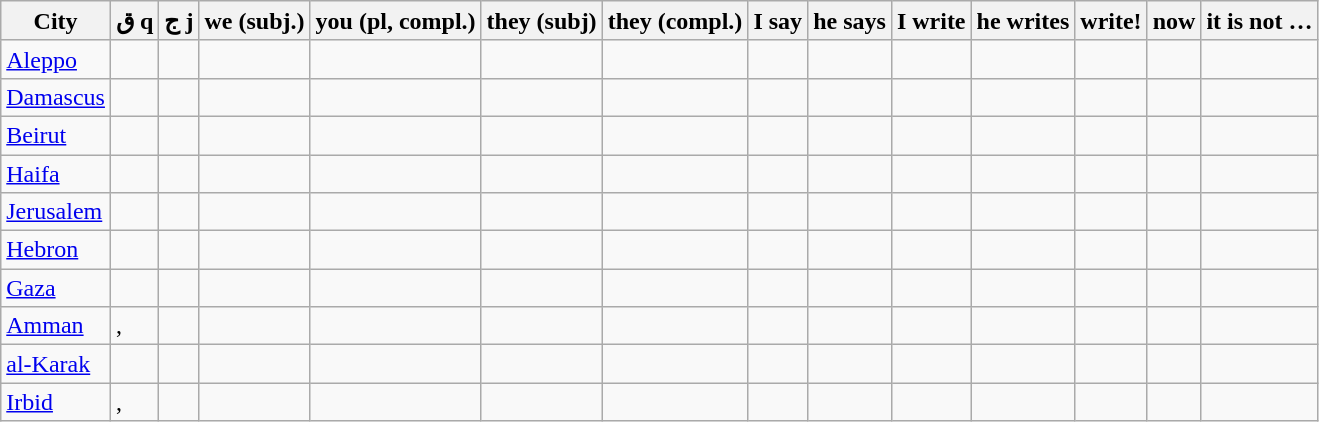<table class="wikitable">
<tr>
<th>City</th>
<th>ق q</th>
<th>ج j</th>
<th>we (subj.)</th>
<th>you (pl, compl.)</th>
<th>they (subj)</th>
<th>they (compl.)</th>
<th>I say</th>
<th>he says</th>
<th>I write</th>
<th>he writes</th>
<th>write!</th>
<th>now</th>
<th>it is not …</th>
</tr>
<tr>
<td><a href='#'>Aleppo</a></td>
<td></td>
<td></td>
<td></td>
<td></td>
<td></td>
<td></td>
<td></td>
<td></td>
<td></td>
<td></td>
<td></td>
<td></td>
<td></td>
</tr>
<tr>
<td><a href='#'>Damascus</a></td>
<td></td>
<td></td>
<td></td>
<td></td>
<td></td>
<td></td>
<td></td>
<td></td>
<td></td>
<td></td>
<td></td>
<td></td>
<td></td>
</tr>
<tr>
<td><a href='#'>Beirut</a></td>
<td></td>
<td></td>
<td></td>
<td></td>
<td></td>
<td></td>
<td></td>
<td></td>
<td></td>
<td></td>
<td></td>
<td></td>
<td></td>
</tr>
<tr>
<td><a href='#'>Haifa</a></td>
<td></td>
<td></td>
<td></td>
<td></td>
<td></td>
<td></td>
<td></td>
<td></td>
<td></td>
<td></td>
<td></td>
<td></td>
<td></td>
</tr>
<tr>
<td><a href='#'>Jerusalem</a></td>
<td></td>
<td></td>
<td></td>
<td></td>
<td></td>
<td></td>
<td></td>
<td></td>
<td></td>
<td></td>
<td></td>
<td> </td>
<td></td>
</tr>
<tr>
<td><a href='#'>Hebron</a></td>
<td></td>
<td></td>
<td></td>
<td></td>
<td></td>
<td></td>
<td></td>
<td></td>
<td></td>
<td></td>
<td></td>
<td></td>
<td></td>
</tr>
<tr>
<td><a href='#'>Gaza</a></td>
<td></td>
<td></td>
<td></td>
<td></td>
<td></td>
<td></td>
<td></td>
<td></td>
<td></td>
<td></td>
<td></td>
<td></td>
<td></td>
</tr>
<tr>
<td><a href='#'>Amman</a></td>
<td>, </td>
<td></td>
<td></td>
<td></td>
<td></td>
<td></td>
<td></td>
<td></td>
<td></td>
<td></td>
<td></td>
<td></td>
<td></td>
</tr>
<tr>
<td><a href='#'>al-Karak</a></td>
<td></td>
<td></td>
<td></td>
<td></td>
<td></td>
<td></td>
<td></td>
<td></td>
<td></td>
<td></td>
<td></td>
<td></td>
<td></td>
</tr>
<tr>
<td><a href='#'>Irbid</a></td>
<td>, </td>
<td></td>
<td></td>
<td></td>
<td></td>
<td></td>
<td></td>
<td></td>
<td></td>
<td></td>
<td></td>
<td></td>
<td></td>
</tr>
</table>
